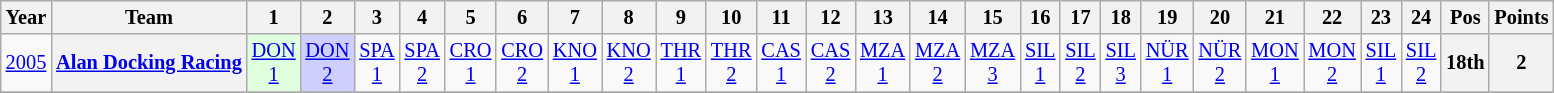<table class="wikitable" style="text-align:center; font-size:85%">
<tr>
<th>Year</th>
<th>Team</th>
<th>1</th>
<th>2</th>
<th>3</th>
<th>4</th>
<th>5</th>
<th>6</th>
<th>7</th>
<th>8</th>
<th>9</th>
<th>10</th>
<th>11</th>
<th>12</th>
<th>13</th>
<th>14</th>
<th>15</th>
<th>16</th>
<th>17</th>
<th>18</th>
<th>19</th>
<th>20</th>
<th>21</th>
<th>22</th>
<th>23</th>
<th>24</th>
<th>Pos</th>
<th>Points</th>
</tr>
<tr>
<td><a href='#'>2005</a></td>
<th nowrap><a href='#'>Alan Docking Racing</a></th>
<td style="background:#DFFFDF;"><a href='#'>DON<br>1</a><br></td>
<td style="background:#CFCFFF;"><a href='#'>DON<br>2</a><br></td>
<td><a href='#'>SPA<br>1</a></td>
<td><a href='#'>SPA<br>2</a></td>
<td><a href='#'>CRO<br>1</a></td>
<td><a href='#'>CRO<br>2</a></td>
<td><a href='#'>KNO<br>1</a></td>
<td><a href='#'>KNO<br>2</a></td>
<td><a href='#'>THR<br>1</a></td>
<td><a href='#'>THR<br>2</a></td>
<td><a href='#'>CAS<br>1</a></td>
<td><a href='#'>CAS<br>2</a></td>
<td><a href='#'>MZA<br>1</a></td>
<td><a href='#'>MZA<br>2</a></td>
<td><a href='#'>MZA<br>3</a></td>
<td><a href='#'>SIL<br>1</a></td>
<td><a href='#'>SIL<br>2</a></td>
<td><a href='#'>SIL<br>3</a></td>
<td><a href='#'>NÜR<br>1</a></td>
<td><a href='#'>NÜR<br>2</a></td>
<td><a href='#'>MON<br>1</a></td>
<td><a href='#'>MON<br>2</a></td>
<td><a href='#'>SIL<br>1</a></td>
<td><a href='#'>SIL<br>2</a></td>
<th>18th</th>
<th>2</th>
</tr>
<tr>
</tr>
</table>
